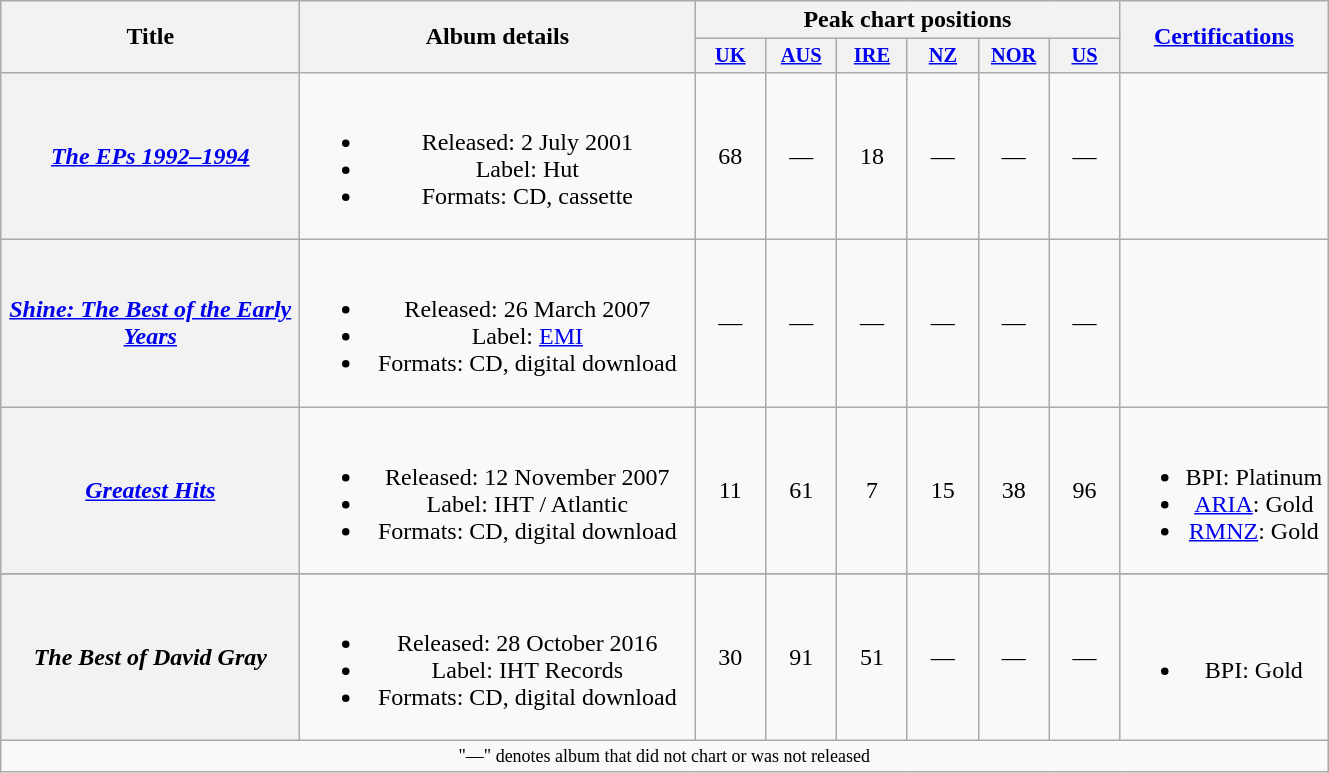<table class="wikitable plainrowheaders" style="text-align:center;" border="1">
<tr>
<th scope="col" rowspan="2" style="width:12em;">Title</th>
<th scope="col" rowspan="2" style="width:16em;">Album details</th>
<th scope="col" colspan="6">Peak chart positions</th>
<th scope="col" rowspan="2"><a href='#'>Certifications</a></th>
</tr>
<tr>
<th scope="col" style="width:3em;font-size:85%;"><a href='#'>UK</a><br></th>
<th scope="col" style="width:3em;font-size:85%;"><a href='#'>AUS</a><br></th>
<th scope="col" style="width:3em;font-size:85%;"><a href='#'>IRE</a><br></th>
<th scope="col" style="width:3em;font-size:85%;"><a href='#'>NZ</a><br></th>
<th scope="col" style="width:3em;font-size:85%;"><a href='#'>NOR</a><br></th>
<th scope="col" style="width:3em;font-size:85%;"><a href='#'>US</a><br></th>
</tr>
<tr>
<th scope="row"><em><a href='#'>The EPs 1992–1994</a></em></th>
<td><br><ul><li>Released: 2 July 2001</li><li>Label: Hut</li><li>Formats: CD, cassette</li></ul></td>
<td>68</td>
<td>—</td>
<td>18</td>
<td>—</td>
<td>—</td>
<td>—</td>
<td></td>
</tr>
<tr>
<th scope="row"><em><a href='#'>Shine: The Best of the Early Years</a></em></th>
<td><br><ul><li>Released: 26 March 2007</li><li>Label: <a href='#'>EMI</a></li><li>Formats: CD, digital download</li></ul></td>
<td>—</td>
<td>—</td>
<td>—</td>
<td>—</td>
<td>—</td>
<td>—</td>
<td></td>
</tr>
<tr>
<th scope="row"><em><a href='#'>Greatest Hits</a></em></th>
<td><br><ul><li>Released: 12 November 2007</li><li>Label: IHT / Atlantic</li><li>Formats: CD, digital download</li></ul></td>
<td>11</td>
<td>61</td>
<td>7</td>
<td>15</td>
<td>38</td>
<td>96</td>
<td><br><ul><li>BPI: Platinum</li><li><a href='#'>ARIA</a>: Gold</li><li><a href='#'>RMNZ</a>: Gold</li></ul></td>
</tr>
<tr>
</tr>
<tr>
<th scope="row"><em>The Best of David Gray</em></th>
<td><br><ul><li>Released: 28 October 2016</li><li>Label: IHT Records</li><li>Formats: CD, digital download</li></ul></td>
<td>30</td>
<td>91</td>
<td>51</td>
<td>—</td>
<td>—</td>
<td>—</td>
<td><br><ul><li>BPI: Gold</li></ul></td>
</tr>
<tr>
<td colspan="15" style="font-size:9pt">"—" denotes album that did not chart or was not released</td>
</tr>
</table>
